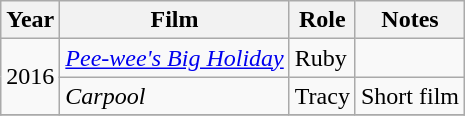<table class="wikitable">
<tr>
<th>Year</th>
<th>Film</th>
<th>Role</th>
<th>Notes</th>
</tr>
<tr>
<td rowspan="2">2016</td>
<td><em><a href='#'>Pee-wee's Big Holiday</a></em></td>
<td>Ruby</td>
<td></td>
</tr>
<tr>
<td><em>Carpool</em></td>
<td>Tracy</td>
<td>Short film</td>
</tr>
<tr>
</tr>
</table>
